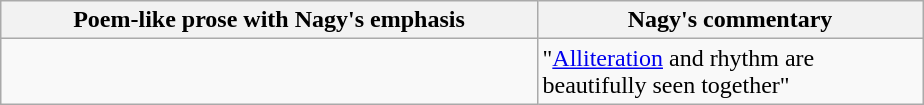<table class="wikitable" style="margin: 1em auto;">
<tr>
<th scope="col" style="width: 350px;">Poem-like prose with Nagy's emphasis</th>
<th scope="col" style="width: 250px;">Nagy's commentary</th>
</tr>
<tr>
<td style="vertical-align: top;"></td>
<td style="vertical-align: top;">"<a href='#'>Alliteration</a> and rhythm are beautifully seen together"</td>
</tr>
</table>
